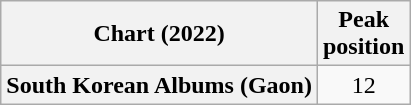<table class="wikitable plainrowheaders" style="text-align:center">
<tr>
<th scope="col">Chart (2022)</th>
<th scope="col">Peak<br>position</th>
</tr>
<tr>
<th scope="row">South Korean Albums (Gaon)</th>
<td>12</td>
</tr>
</table>
